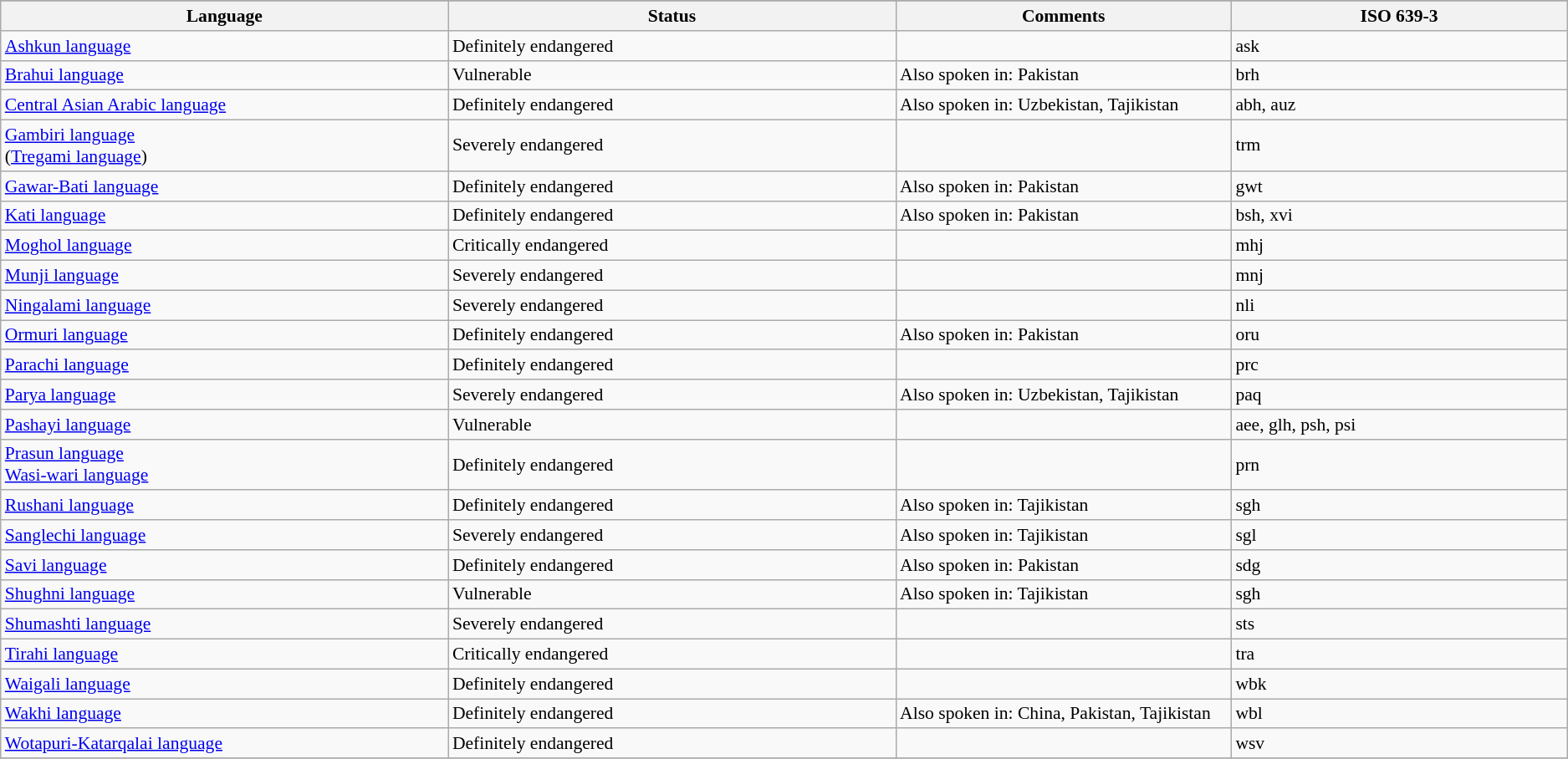<table class="wikitable" align="center" style="font-size:90%">
<tr>
</tr>
<tr>
<th width="20%">Language</th>
<th width="20%">Status</th>
<th width="15%">Comments</th>
<th width="15%">ISO 639-3</th>
</tr>
<tr>
<td><a href='#'>Ashkun language</a></td>
<td>Definitely endangered</td>
<td> </td>
<td>ask</td>
</tr>
<tr>
<td><a href='#'>Brahui language</a></td>
<td>Vulnerable</td>
<td>Also spoken in: Pakistan</td>
<td>brh</td>
</tr>
<tr>
<td><a href='#'>Central Asian Arabic language</a></td>
<td>Definitely endangered</td>
<td>Also spoken in: Uzbekistan, Tajikistan</td>
<td>abh, auz</td>
</tr>
<tr>
<td><a href='#'>Gambiri language</a><br> (<a href='#'>Tregami language</a>)</td>
<td>Severely endangered</td>
<td> </td>
<td>trm</td>
</tr>
<tr>
<td><a href='#'>Gawar-Bati language</a></td>
<td>Definitely endangered</td>
<td>Also spoken in: Pakistan</td>
<td>gwt</td>
</tr>
<tr>
<td><a href='#'>Kati language</a></td>
<td>Definitely endangered</td>
<td>Also spoken in: Pakistan</td>
<td>bsh, xvi</td>
</tr>
<tr>
<td><a href='#'>Moghol language</a></td>
<td>Critically endangered</td>
<td> </td>
<td>mhj</td>
</tr>
<tr>
<td><a href='#'>Munji language</a></td>
<td>Severely endangered</td>
<td> </td>
<td>mnj</td>
</tr>
<tr>
<td><a href='#'>Ningalami language</a></td>
<td>Severely endangered</td>
<td> </td>
<td>nli</td>
</tr>
<tr>
<td><a href='#'>Ormuri language</a></td>
<td>Definitely endangered</td>
<td>Also spoken in: Pakistan</td>
<td>oru</td>
</tr>
<tr>
<td><a href='#'>Parachi language</a></td>
<td>Definitely endangered</td>
<td> </td>
<td>prc</td>
</tr>
<tr>
<td><a href='#'>Parya language</a></td>
<td>Severely endangered</td>
<td>Also spoken in: Uzbekistan, Tajikistan</td>
<td>paq</td>
</tr>
<tr>
<td><a href='#'>Pashayi language</a></td>
<td>Vulnerable</td>
<td> </td>
<td>aee, glh, psh, psi</td>
</tr>
<tr>
<td><a href='#'>Prasun language</a><br><a href='#'>Wasi-wari language</a></td>
<td>Definitely endangered</td>
<td> </td>
<td>prn</td>
</tr>
<tr>
<td><a href='#'>Rushani language</a></td>
<td>Definitely endangered</td>
<td>Also spoken in: Tajikistan</td>
<td>sgh</td>
</tr>
<tr>
<td><a href='#'>Sanglechi language</a></td>
<td>Severely endangered</td>
<td>Also spoken in: Tajikistan</td>
<td>sgl</td>
</tr>
<tr>
<td><a href='#'>Savi language</a></td>
<td>Definitely endangered</td>
<td>Also spoken in: Pakistan</td>
<td>sdg</td>
</tr>
<tr>
<td><a href='#'>Shughni language</a></td>
<td>Vulnerable</td>
<td>Also spoken in: Tajikistan</td>
<td>sgh</td>
</tr>
<tr>
<td><a href='#'>Shumashti language</a></td>
<td>Severely endangered</td>
<td> </td>
<td>sts</td>
</tr>
<tr>
<td><a href='#'>Tirahi language</a></td>
<td>Critically endangered</td>
<td> </td>
<td>tra</td>
</tr>
<tr>
<td><a href='#'>Waigali language</a></td>
<td>Definitely endangered</td>
<td> </td>
<td>wbk</td>
</tr>
<tr>
<td><a href='#'>Wakhi language</a></td>
<td>Definitely endangered</td>
<td>Also spoken in: China, Pakistan, Tajikistan</td>
<td>wbl</td>
</tr>
<tr>
<td><a href='#'>Wotapuri-Katarqalai language</a></td>
<td>Definitely endangered</td>
<td> </td>
<td>wsv</td>
</tr>
<tr>
</tr>
</table>
